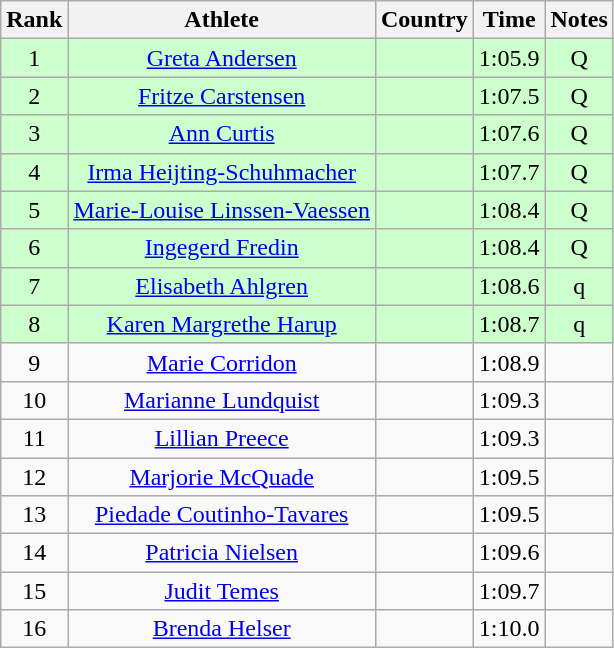<table class="wikitable sortable" style="text-align:center">
<tr>
<th>Rank</th>
<th>Athlete</th>
<th>Country</th>
<th>Time</th>
<th>Notes</th>
</tr>
<tr bgcolor=ccffcc>
<td>1</td>
<td><a href='#'>Greta Andersen</a></td>
<td align=left></td>
<td>1:05.9</td>
<td>Q</td>
</tr>
<tr bgcolor=ccffcc>
<td>2</td>
<td><a href='#'>Fritze Carstensen</a></td>
<td align=left></td>
<td>1:07.5</td>
<td>Q</td>
</tr>
<tr bgcolor=ccffcc>
<td>3</td>
<td><a href='#'>Ann Curtis</a></td>
<td align=left></td>
<td>1:07.6</td>
<td>Q</td>
</tr>
<tr bgcolor=ccffcc>
<td>4</td>
<td><a href='#'>Irma Heijting-Schuhmacher</a></td>
<td align=left></td>
<td>1:07.7</td>
<td>Q</td>
</tr>
<tr bgcolor=ccffcc>
<td>5</td>
<td><a href='#'>Marie-Louise Linssen-Vaessen</a></td>
<td align=left></td>
<td>1:08.4</td>
<td>Q</td>
</tr>
<tr bgcolor=ccffcc>
<td>6</td>
<td><a href='#'>Ingegerd Fredin</a></td>
<td align=left></td>
<td>1:08.4</td>
<td>Q</td>
</tr>
<tr bgcolor=ccffcc>
<td>7</td>
<td><a href='#'>Elisabeth Ahlgren</a></td>
<td align=left></td>
<td>1:08.6</td>
<td>q</td>
</tr>
<tr bgcolor=ccffcc>
<td>8</td>
<td><a href='#'>Karen Margrethe Harup</a></td>
<td align=left></td>
<td>1:08.7</td>
<td>q</td>
</tr>
<tr>
<td>9</td>
<td><a href='#'>Marie Corridon</a></td>
<td align=left></td>
<td>1:08.9</td>
<td></td>
</tr>
<tr>
<td>10</td>
<td><a href='#'>Marianne Lundquist</a></td>
<td align=left></td>
<td>1:09.3</td>
<td></td>
</tr>
<tr>
<td>11</td>
<td><a href='#'>Lillian Preece</a></td>
<td align=left></td>
<td>1:09.3</td>
<td></td>
</tr>
<tr>
<td>12</td>
<td><a href='#'>Marjorie McQuade</a></td>
<td align=left></td>
<td>1:09.5</td>
<td></td>
</tr>
<tr>
<td>13</td>
<td><a href='#'>Piedade Coutinho-Tavares</a></td>
<td align=left></td>
<td>1:09.5</td>
<td></td>
</tr>
<tr>
<td>14</td>
<td><a href='#'>Patricia Nielsen</a></td>
<td align=left></td>
<td>1:09.6</td>
<td></td>
</tr>
<tr>
<td>15</td>
<td><a href='#'>Judit Temes</a></td>
<td align=left></td>
<td>1:09.7</td>
<td></td>
</tr>
<tr>
<td>16</td>
<td><a href='#'>Brenda Helser</a></td>
<td align=left></td>
<td>1:10.0</td>
<td></td>
</tr>
</table>
